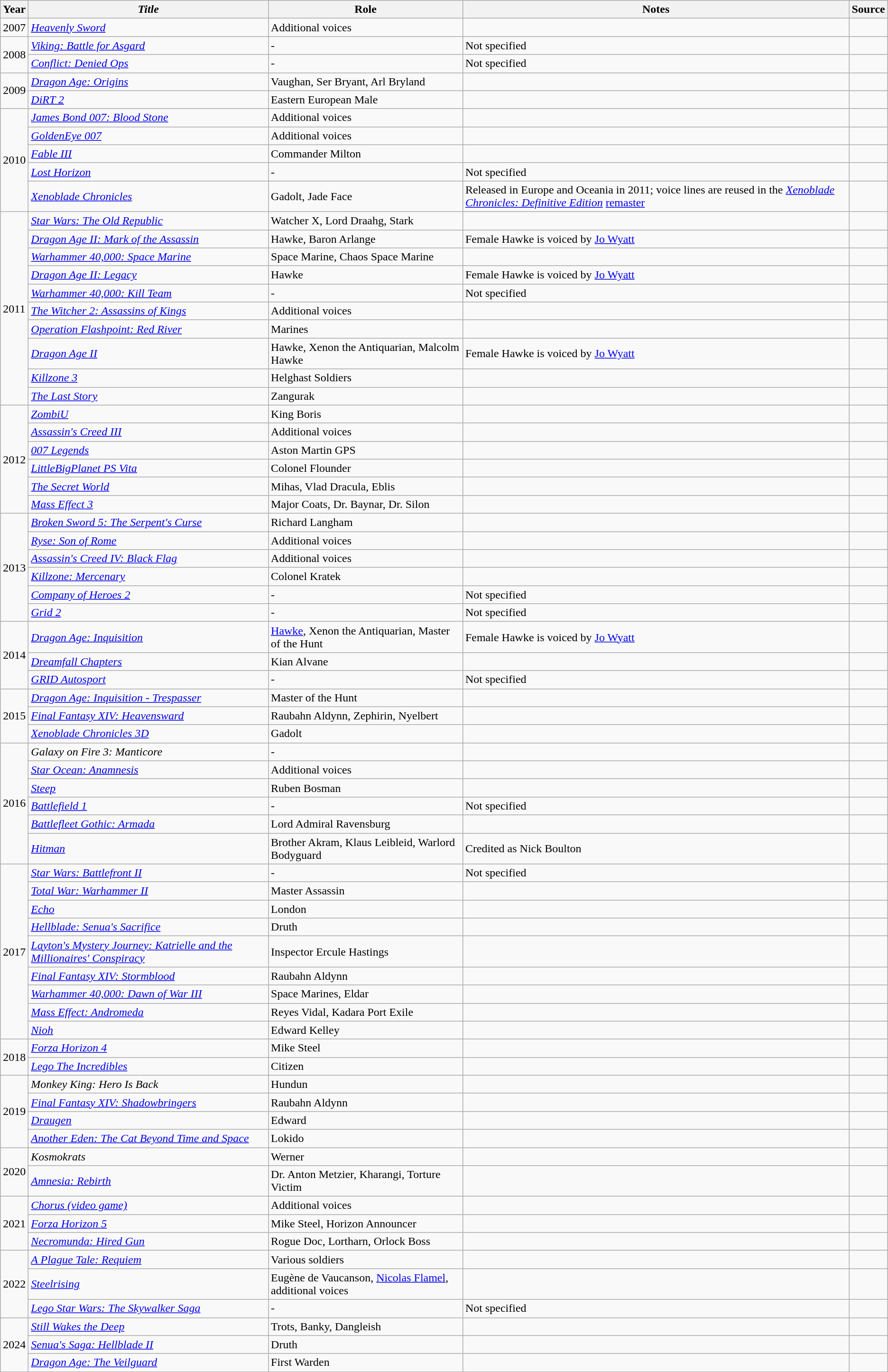<table class="wikitable sortable">
<tr>
<th>Year</th>
<th><em>Title</em></th>
<th>Role</th>
<th>Notes</th>
<th>Source</th>
</tr>
<tr>
<td>2007</td>
<td><em><a href='#'>Heavenly Sword</a></em></td>
<td>Additional voices</td>
<td></td>
<td></td>
</tr>
<tr>
<td rowspan="2">2008</td>
<td><em><a href='#'>Viking: Battle for Asgard</a></em></td>
<td>-</td>
<td>Not specified</td>
<td></td>
</tr>
<tr>
<td><em><a href='#'>Conflict: Denied Ops</a></em></td>
<td>-</td>
<td>Not specified</td>
<td></td>
</tr>
<tr>
<td rowspan="2">2009</td>
<td><em><a href='#'>Dragon Age: Origins</a></em></td>
<td>Vaughan, Ser Bryant, Arl Bryland</td>
<td></td>
<td></td>
</tr>
<tr>
<td><em><a href='#'>DiRT 2</a></em></td>
<td>Eastern European Male</td>
<td></td>
<td></td>
</tr>
<tr>
<td rowspan="5">2010</td>
<td><em><a href='#'>James Bond 007: Blood Stone</a></em></td>
<td>Additional voices</td>
<td></td>
<td></td>
</tr>
<tr>
<td><em><a href='#'>GoldenEye 007</a></em></td>
<td>Additional voices</td>
<td></td>
<td></td>
</tr>
<tr>
<td><em><a href='#'>Fable III</a></em></td>
<td>Commander Milton</td>
<td></td>
<td></td>
</tr>
<tr>
<td><em><a href='#'>Lost Horizon</a></em></td>
<td>-</td>
<td>Not specified</td>
<td></td>
</tr>
<tr>
<td><em><a href='#'>Xenoblade Chronicles</a></em></td>
<td>Gadolt, Jade Face</td>
<td>Released in Europe and Oceania in 2011; voice lines are reused in the <a href='#'><em>Xenoblade Chronicles: Definitive Edition</em></a> <a href='#'>remaster</a></td>
<td></td>
</tr>
<tr>
<td rowspan="10">2011</td>
<td><em><a href='#'>Star Wars: The Old Republic</a></em></td>
<td>Watcher X, Lord Draahg, Stark</td>
<td></td>
<td></td>
</tr>
<tr>
<td><em><a href='#'>Dragon Age II: Mark of the Assassin</a></em></td>
<td>Hawke, Baron Arlange</td>
<td>Female Hawke is voiced by <a href='#'>Jo Wyatt</a></td>
<td></td>
</tr>
<tr>
<td><em><a href='#'>Warhammer 40,000: Space Marine</a></em></td>
<td>Space Marine, Chaos Space Marine</td>
<td></td>
<td></td>
</tr>
<tr>
<td><em><a href='#'>Dragon Age II: Legacy</a></em></td>
<td>Hawke</td>
<td>Female Hawke is voiced by <a href='#'>Jo Wyatt</a></td>
<td></td>
</tr>
<tr>
<td><em><a href='#'>Warhammer 40,000: Kill Team</a></em></td>
<td>-</td>
<td>Not specified</td>
<td></td>
</tr>
<tr>
<td><em><a href='#'>The Witcher 2: Assassins of Kings</a></em></td>
<td>Additional voices</td>
<td></td>
<td></td>
</tr>
<tr>
<td><em><a href='#'>Operation Flashpoint: Red River</a></em></td>
<td>Marines</td>
<td></td>
<td></td>
</tr>
<tr>
<td><em><a href='#'>Dragon Age II</a></em></td>
<td>Hawke, Xenon the Antiquarian, Malcolm Hawke</td>
<td>Female Hawke is voiced by <a href='#'>Jo Wyatt</a></td>
<td></td>
</tr>
<tr>
<td><em><a href='#'>Killzone 3</a></em></td>
<td>Helghast Soldiers</td>
<td></td>
<td></td>
</tr>
<tr>
<td><em><a href='#'>The Last Story</a></em></td>
<td>Zangurak</td>
<td></td>
<td></td>
</tr>
<tr>
<td rowspan="6">2012</td>
<td><em><a href='#'>ZombiU</a></em></td>
<td>King Boris</td>
<td></td>
<td></td>
</tr>
<tr>
<td><em><a href='#'>Assassin's Creed III</a></em></td>
<td>Additional voices</td>
<td></td>
<td></td>
</tr>
<tr>
<td><em><a href='#'>007 Legends</a></em></td>
<td>Aston Martin GPS</td>
<td></td>
<td></td>
</tr>
<tr>
<td><em><a href='#'>LittleBigPlanet PS Vita</a></em></td>
<td>Colonel Flounder</td>
<td></td>
<td></td>
</tr>
<tr>
<td><em><a href='#'>The Secret World</a></em></td>
<td>Mihas, Vlad Dracula, Eblis</td>
<td></td>
<td></td>
</tr>
<tr>
<td><em><a href='#'>Mass Effect 3</a></em></td>
<td>Major Coats, Dr. Baynar, Dr. Silon</td>
<td></td>
<td></td>
</tr>
<tr>
<td rowspan="6">2013</td>
<td><em><a href='#'>Broken Sword 5: The Serpent's Curse</a></em></td>
<td>Richard Langham</td>
<td></td>
<td></td>
</tr>
<tr>
<td><em><a href='#'>Ryse: Son of Rome</a></em></td>
<td>Additional voices</td>
<td></td>
<td></td>
</tr>
<tr>
<td><em><a href='#'>Assassin's Creed IV: Black Flag</a></em></td>
<td>Additional voices</td>
<td></td>
<td></td>
</tr>
<tr>
<td><em><a href='#'>Killzone: Mercenary</a></em></td>
<td>Colonel Kratek</td>
<td></td>
<td></td>
</tr>
<tr>
<td><em><a href='#'>Company of Heroes 2</a></em></td>
<td>-</td>
<td rowspan="1">Not specified</td>
<td></td>
</tr>
<tr>
<td><em><a href='#'>Grid 2</a></em></td>
<td>-</td>
<td rowspan="1">Not specified</td>
<td></td>
</tr>
<tr>
<td rowspan="3">2014</td>
<td><em><a href='#'>Dragon Age: Inquisition</a></em></td>
<td><a href='#'>Hawke</a>, Xenon the Antiquarian, Master of the Hunt</td>
<td>Female Hawke is voiced by <a href='#'>Jo Wyatt</a></td>
<td></td>
</tr>
<tr>
<td><em><a href='#'>Dreamfall Chapters</a></em></td>
<td>Kian Alvane</td>
<td></td>
<td></td>
</tr>
<tr>
<td><em><a href='#'>GRID Autosport</a></em></td>
<td>-</td>
<td>Not specified</td>
<td></td>
</tr>
<tr>
<td rowspan="3">2015</td>
<td><em><a href='#'>Dragon Age: Inquisition - Trespasser</a></em></td>
<td>Master of the Hunt</td>
<td></td>
<td></td>
</tr>
<tr>
<td><em><a href='#'>Final Fantasy XIV: Heavensward</a></em></td>
<td>Raubahn Aldynn, Zephirin, Nyelbert</td>
<td></td>
<td></td>
</tr>
<tr>
<td><em><a href='#'>Xenoblade Chronicles 3D</a></em></td>
<td>Gadolt</td>
<td></td>
<td></td>
</tr>
<tr>
<td rowspan="6">2016</td>
<td><em>Galaxy on Fire 3: Manticore</em></td>
<td>-</td>
<td></td>
<td></td>
</tr>
<tr>
<td><em><a href='#'>Star Ocean: Anamnesis</a></em></td>
<td>Additional voices</td>
<td></td>
<td></td>
</tr>
<tr>
<td><em><a href='#'>Steep</a></em></td>
<td>Ruben Bosman</td>
<td></td>
<td></td>
</tr>
<tr>
<td><em><a href='#'>Battlefield 1</a></em></td>
<td>-</td>
<td>Not specified</td>
<td></td>
</tr>
<tr>
<td><em><a href='#'>Battlefleet Gothic: Armada</a></em></td>
<td>Lord Admiral Ravensburg</td>
<td></td>
<td></td>
</tr>
<tr>
<td><em><a href='#'>Hitman</a></em></td>
<td>Brother Akram, Klaus Leibleid, Warlord Bodyguard</td>
<td>Credited as Nick Boulton</td>
<td></td>
</tr>
<tr>
<td rowspan="9">2017</td>
<td><em><a href='#'>Star Wars: Battlefront II</a></em></td>
<td>-</td>
<td>Not specified</td>
<td></td>
</tr>
<tr>
<td><em><a href='#'>Total War: Warhammer II</a></em></td>
<td>Master Assassin</td>
<td></td>
<td></td>
</tr>
<tr>
<td><em><a href='#'>Echo</a></em></td>
<td>London</td>
<td></td>
<td></td>
</tr>
<tr>
<td><em><a href='#'>Hellblade: Senua's Sacrifice</a></em></td>
<td>Druth</td>
<td></td>
<td></td>
</tr>
<tr>
<td><em><a href='#'>Layton's Mystery Journey: Katrielle and the Millionaires' Conspiracy</a></em></td>
<td>Inspector Ercule Hastings</td>
<td></td>
<td></td>
</tr>
<tr>
<td><em><a href='#'>Final Fantasy XIV: Stormblood</a></em></td>
<td>Raubahn Aldynn</td>
<td></td>
<td></td>
</tr>
<tr>
<td><em><a href='#'>Warhammer 40,000: Dawn of War III</a></em></td>
<td>Space Marines, Eldar</td>
<td></td>
<td></td>
</tr>
<tr>
<td><em><a href='#'>Mass Effect: Andromeda</a></em></td>
<td>Reyes Vidal, Kadara Port Exile</td>
<td></td>
<td></td>
</tr>
<tr>
<td><em><a href='#'>Nioh</a></em></td>
<td>Edward Kelley</td>
<td></td>
<td></td>
</tr>
<tr>
<td rowspan="2">2018</td>
<td><em><a href='#'>Forza Horizon 4</a></em></td>
<td>Mike Steel</td>
<td></td>
<td></td>
</tr>
<tr>
<td><em><a href='#'>Lego The Incredibles</a></em></td>
<td>Citizen</td>
<td></td>
<td></td>
</tr>
<tr>
<td rowspan="4">2019</td>
<td><em>Monkey King: Hero Is Back</em></td>
<td>Hundun</td>
<td></td>
<td></td>
</tr>
<tr>
<td><em><a href='#'>Final Fantasy XIV: Shadowbringers</a></em></td>
<td>Raubahn Aldynn</td>
<td></td>
<td></td>
</tr>
<tr>
<td><em><a href='#'>Draugen</a></em></td>
<td>Edward</td>
<td></td>
<td></td>
</tr>
<tr>
<td><em><a href='#'>Another Eden: The Cat Beyond Time and Space</a></em></td>
<td>Lokido</td>
<td></td>
<td></td>
</tr>
<tr>
<td rowspan="2">2020</td>
<td><em>Kosmokrats</em></td>
<td>Werner</td>
<td></td>
<td></td>
</tr>
<tr>
<td><em><a href='#'>Amnesia: Rebirth</a></em></td>
<td>Dr. Anton Metzier, Kharangi, Torture Victim</td>
<td></td>
<td></td>
</tr>
<tr>
<td rowspan="3">2021</td>
<td><em><a href='#'>Chorus (video game)</a></em></td>
<td>Additional voices</td>
<td></td>
<td></td>
</tr>
<tr>
<td><em><a href='#'>Forza Horizon 5</a></em></td>
<td>Mike Steel, Horizon Announcer</td>
<td></td>
<td></td>
</tr>
<tr>
<td><em><a href='#'>Necromunda: Hired Gun</a></em></td>
<td>Rogue Doc, Lortharn, Orlock Boss</td>
<td></td>
<td></td>
</tr>
<tr>
<td rowspan="3">2022</td>
<td><em><a href='#'>A Plague Tale: Requiem</a></em></td>
<td>Various soldiers</td>
<td></td>
<td></td>
</tr>
<tr>
<td><em><a href='#'>Steelrising</a></em></td>
<td>Eugène de Vaucanson, <a href='#'>Nicolas Flamel</a>, additional voices</td>
<td></td>
<td></td>
</tr>
<tr>
<td><em><a href='#'>Lego Star Wars: The Skywalker Saga</a></em></td>
<td>-</td>
<td>Not specified</td>
<td></td>
</tr>
<tr>
<td rowspan="3">2024</td>
<td><em><a href='#'>Still Wakes the Deep</a></em></td>
<td>Trots, Banky, Dangleish</td>
<td></td>
<td></td>
</tr>
<tr>
<td><em><a href='#'>Senua's Saga: Hellblade II</a></em></td>
<td>Druth</td>
<td></td>
<td></td>
</tr>
<tr>
<td><em><a href='#'>Dragon Age: The Veilguard</a></em></td>
<td>First Warden</td>
<td></td>
<td></td>
</tr>
</table>
